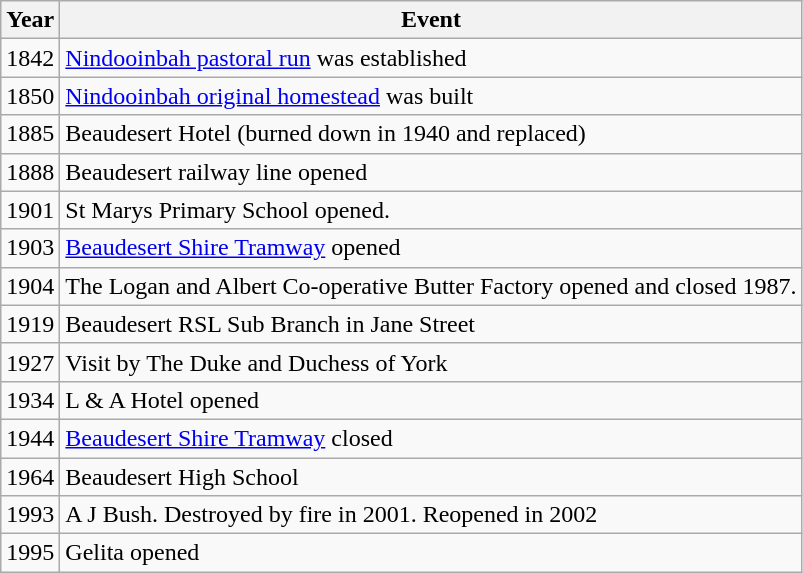<table class="wikitable" style="right;" border="1">
<tr>
<th>Year</th>
<th>Event</th>
</tr>
<tr>
<td>1842</td>
<td><a href='#'>Nindooinbah pastoral run</a> was established</td>
</tr>
<tr>
<td>1850</td>
<td><a href='#'>Nindooinbah original homestead</a> was built</td>
</tr>
<tr>
<td>1885</td>
<td>Beaudesert Hotel (burned down in 1940 and replaced)</td>
</tr>
<tr>
<td>1888</td>
<td>Beaudesert railway line opened</td>
</tr>
<tr>
<td>1901</td>
<td>St Marys Primary School opened.</td>
</tr>
<tr>
<td>1903</td>
<td><a href='#'>Beaudesert Shire Tramway</a> opened</td>
</tr>
<tr>
<td>1904</td>
<td>The Logan and Albert Co-operative Butter Factory opened and closed 1987.</td>
</tr>
<tr>
<td>1919</td>
<td>Beaudesert RSL Sub Branch in Jane Street</td>
</tr>
<tr>
<td>1927</td>
<td>Visit by The Duke and Duchess of York</td>
</tr>
<tr>
<td>1934</td>
<td>L & A Hotel opened</td>
</tr>
<tr>
<td>1944</td>
<td><a href='#'>Beaudesert Shire Tramway</a> closed</td>
</tr>
<tr>
<td>1964</td>
<td>Beaudesert High School</td>
</tr>
<tr>
<td>1993</td>
<td>A J Bush. Destroyed by fire in 2001. Reopened in 2002</td>
</tr>
<tr>
<td>1995</td>
<td>Gelita opened</td>
</tr>
</table>
